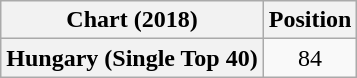<table class="wikitable plainrowheaders" style="text-align:center">
<tr>
<th scope="col">Chart (2018)</th>
<th scope="col">Position</th>
</tr>
<tr>
<th scope="row">Hungary (Single Top 40)</th>
<td>84</td>
</tr>
</table>
